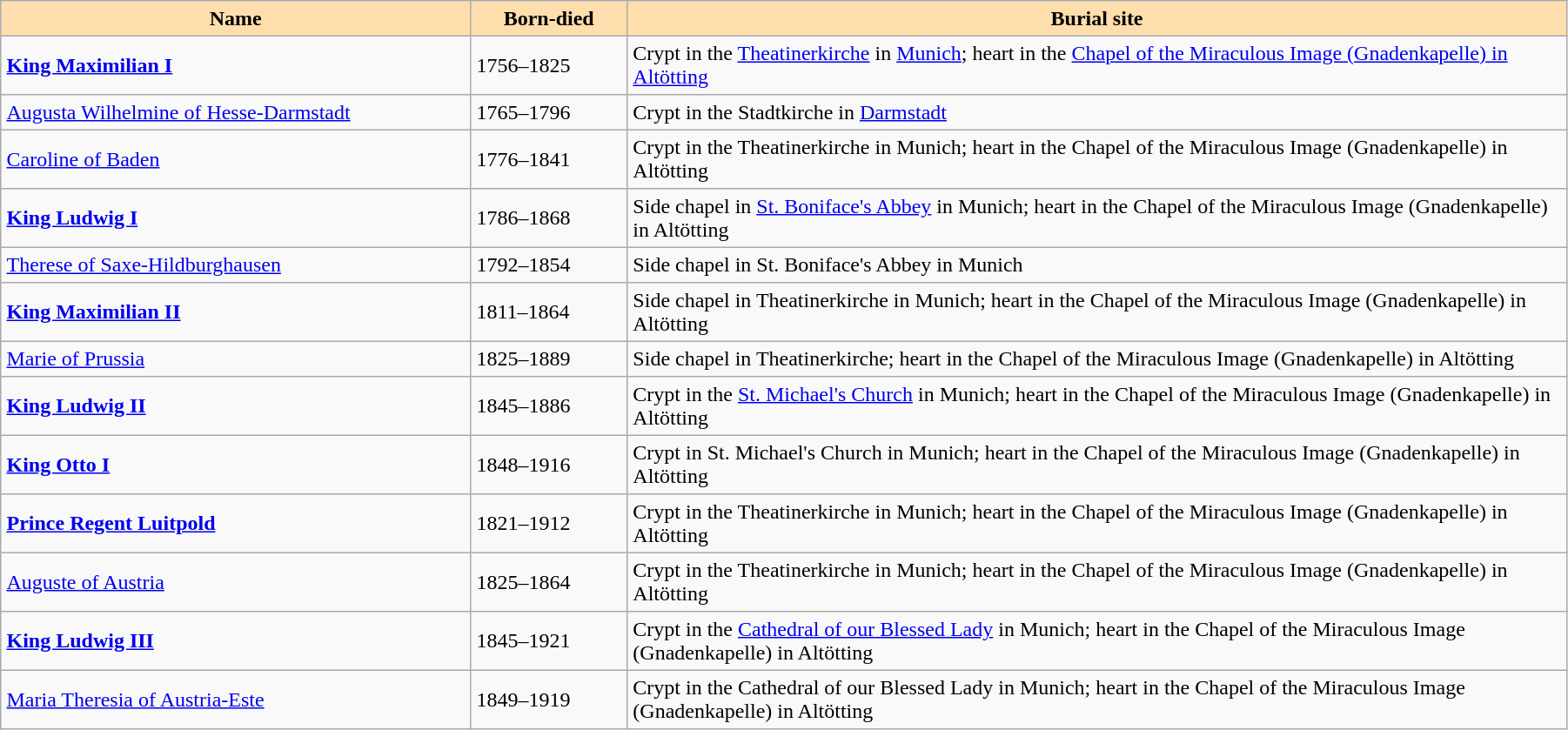<table width = "95%" border = 1 border="1" cellpadding="4" cellspacing="0" style="margin: 0.5em 1em 0.5em 0; background: #f9f9f9; border: 1px #aaa solid; border-collapse: collapse;">
<tr>
<th width="30%" bgcolor="#ffdead">Name</th>
<th width="10%" bgcolor="#ffdead">Born-died</th>
<th width="90%" bgcolor="#ffdead">Burial site</th>
</tr>
<tr>
<td><strong><a href='#'>King Maximilian I</a></strong></td>
<td>1756–1825</td>
<td>Crypt in the <a href='#'>Theatinerkirche</a> in <a href='#'>Munich</a>; heart in the <a href='#'>Chapel of the Miraculous Image (Gnadenkapelle) in Altötting</a></td>
</tr>
<tr>
<td><a href='#'>Augusta Wilhelmine of Hesse-Darmstadt</a></td>
<td>1765–1796</td>
<td>Crypt in the Stadtkirche in <a href='#'>Darmstadt</a></td>
</tr>
<tr>
<td><a href='#'>Caroline of Baden</a></td>
<td>1776–1841</td>
<td>Crypt in the Theatinerkirche in Munich; heart in the Chapel of the Miraculous Image (Gnadenkapelle) in Altötting</td>
</tr>
<tr>
<td><strong><a href='#'>King Ludwig I</a></strong></td>
<td>1786–1868</td>
<td>Side chapel in <a href='#'>St. Boniface's Abbey</a> in Munich; heart in the Chapel of the Miraculous Image (Gnadenkapelle) in Altötting</td>
</tr>
<tr>
<td><a href='#'>Therese of Saxe-Hildburghausen</a></td>
<td>1792–1854</td>
<td>Side chapel in St. Boniface's Abbey in Munich</td>
</tr>
<tr>
<td><strong><a href='#'>King Maximilian II</a></strong></td>
<td>1811–1864</td>
<td>Side chapel in Theatinerkirche in Munich; heart in the Chapel of the Miraculous Image (Gnadenkapelle) in Altötting</td>
</tr>
<tr>
<td><a href='#'>Marie of Prussia</a></td>
<td>1825–1889</td>
<td>Side chapel in Theatinerkirche; heart in the Chapel of the Miraculous Image (Gnadenkapelle) in Altötting</td>
</tr>
<tr>
<td><strong><a href='#'>King Ludwig II</a></strong></td>
<td>1845–1886</td>
<td>Crypt in the <a href='#'>St. Michael's Church</a> in Munich; heart in the Chapel of the Miraculous Image (Gnadenkapelle) in Altötting</td>
</tr>
<tr>
<td><strong><a href='#'>King Otto I</a></strong></td>
<td>1848–1916</td>
<td>Crypt in St. Michael's Church in Munich; heart in the Chapel of the Miraculous Image (Gnadenkapelle) in Altötting</td>
</tr>
<tr>
<td><strong><a href='#'>Prince Regent Luitpold</a></strong></td>
<td>1821–1912</td>
<td>Crypt in the Theatinerkirche in Munich; heart in the Chapel of the Miraculous Image (Gnadenkapelle) in Altötting</td>
</tr>
<tr>
<td><a href='#'>Auguste of Austria</a></td>
<td>1825–1864</td>
<td>Crypt in the Theatinerkirche in Munich; heart in the Chapel of the Miraculous Image (Gnadenkapelle) in Altötting</td>
</tr>
<tr>
<td><strong><a href='#'>King Ludwig III</a></strong></td>
<td>1845–1921</td>
<td>Crypt in the <a href='#'>Cathedral of our Blessed Lady</a> in Munich; heart in the Chapel of the Miraculous Image (Gnadenkapelle) in Altötting</td>
</tr>
<tr>
<td><a href='#'>Maria Theresia of Austria-Este</a></td>
<td>1849–1919</td>
<td>Crypt in the Cathedral of our Blessed Lady in Munich; heart in the Chapel of the Miraculous Image (Gnadenkapelle) in Altötting</td>
</tr>
</table>
